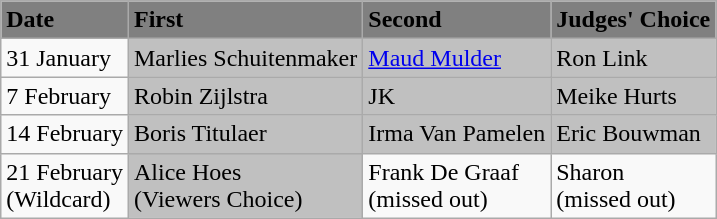<table class="wikitable">
<tr bgcolor=#808080>
<td><strong>Date</strong></td>
<td><strong>First</strong></td>
<td><strong>Second</strong></td>
<td><strong>Judges' Choice</strong></td>
</tr>
<tr>
<td>31 January</td>
<td bgcolor="#C0C0C0">Marlies Schuitenmaker</td>
<td bgcolor="#C0C0C0"><a href='#'>Maud Mulder</a></td>
<td bgcolor="#C0C0C0">Ron Link</td>
</tr>
<tr>
<td>7 February</td>
<td bgcolor="#C0C0C0">Robin Zijlstra</td>
<td bgcolor="#C0C0C0">JK</td>
<td bgcolor="#C0C0C0">Meike Hurts</td>
</tr>
<tr>
<td>14 February</td>
<td bgcolor="#C0C0C0">Boris Titulaer</td>
<td bgcolor="#C0C0C0">Irma Van Pamelen</td>
<td bgcolor="#C0C0C0">Eric Bouwman</td>
</tr>
<tr>
<td>21 February<br>(Wildcard)</td>
<td bgcolor="#C0C0C0">Alice Hoes<br>(Viewers Choice)</td>
<td>Frank De Graaf<br>(missed out)</td>
<td>Sharon<br>(missed out)</td>
</tr>
</table>
